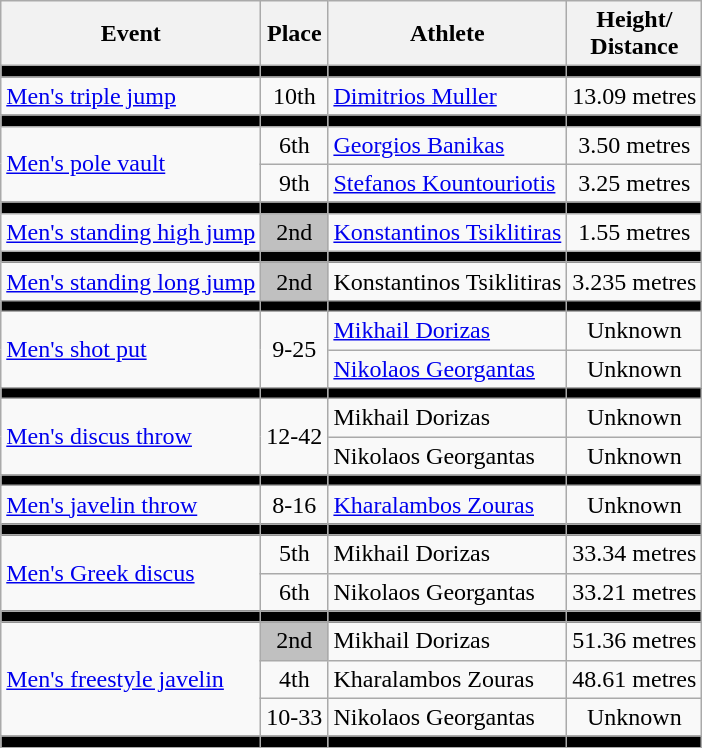<table class=wikitable>
<tr>
<th>Event</th>
<th>Place</th>
<th>Athlete</th>
<th>Height/<br>Distance</th>
</tr>
<tr bgcolor=black>
<td></td>
<td></td>
<td></td>
<td></td>
</tr>
<tr align=center>
<td align=left><a href='#'>Men's triple jump</a></td>
<td>10th</td>
<td align=left><a href='#'>Dimitrios Muller</a></td>
<td>13.09 metres</td>
</tr>
<tr bgcolor=black>
<td></td>
<td></td>
<td></td>
<td></td>
</tr>
<tr align=center>
<td rowspan=2 align=left><a href='#'>Men's pole vault</a></td>
<td>6th</td>
<td align=left><a href='#'>Georgios Banikas</a></td>
<td>3.50 metres</td>
</tr>
<tr align=center>
<td>9th</td>
<td align=left><a href='#'>Stefanos Kountouriotis</a></td>
<td>3.25 metres</td>
</tr>
<tr bgcolor=black>
<td></td>
<td></td>
<td></td>
<td></td>
</tr>
<tr align=center>
<td align=left><a href='#'>Men's standing high jump</a></td>
<td bgcolor=silver>2nd</td>
<td align=left><a href='#'>Konstantinos Tsiklitiras</a></td>
<td>1.55 metres</td>
</tr>
<tr bgcolor=black>
<td></td>
<td></td>
<td></td>
<td></td>
</tr>
<tr align=center>
<td align=left><a href='#'>Men's standing long jump</a></td>
<td bgcolor=silver>2nd</td>
<td align=left>Konstantinos Tsiklitiras</td>
<td>3.235 metres</td>
</tr>
<tr bgcolor=black>
<td></td>
<td></td>
<td></td>
<td></td>
</tr>
<tr align=center>
<td rowspan=2 align=left><a href='#'>Men's shot put</a></td>
<td rowspan=2>9-25</td>
<td align=left><a href='#'>Mikhail Dorizas</a></td>
<td>Unknown</td>
</tr>
<tr align=center>
<td align=left><a href='#'>Nikolaos Georgantas</a></td>
<td>Unknown</td>
</tr>
<tr bgcolor=black>
<td></td>
<td></td>
<td></td>
<td></td>
</tr>
<tr align=center>
<td rowspan=2 align=left><a href='#'>Men's discus throw</a></td>
<td rowspan=2>12-42</td>
<td align=left>Mikhail Dorizas</td>
<td>Unknown</td>
</tr>
<tr align=center>
<td align=left>Nikolaos Georgantas</td>
<td>Unknown</td>
</tr>
<tr bgcolor=black>
<td></td>
<td></td>
<td></td>
<td></td>
</tr>
<tr align=center>
<td align=left><a href='#'>Men's javelin throw</a></td>
<td>8-16</td>
<td align=left><a href='#'>Kharalambos Zouras</a></td>
<td>Unknown</td>
</tr>
<tr bgcolor=black>
<td></td>
<td></td>
<td></td>
<td></td>
</tr>
<tr align=center>
<td rowspan=2 align=left><a href='#'>Men's Greek discus</a></td>
<td>5th</td>
<td align=left>Mikhail Dorizas</td>
<td>33.34 metres</td>
</tr>
<tr align=center>
<td>6th</td>
<td align=left>Nikolaos Georgantas</td>
<td>33.21 metres</td>
</tr>
<tr bgcolor=black>
<td></td>
<td></td>
<td></td>
<td></td>
</tr>
<tr align=center>
<td rowspan=3 align=left><a href='#'>Men's freestyle javelin</a></td>
<td bgcolor=silver>2nd</td>
<td align=left>Mikhail Dorizas</td>
<td>51.36 metres</td>
</tr>
<tr align=center>
<td>4th</td>
<td align=left>Kharalambos Zouras</td>
<td>48.61 metres</td>
</tr>
<tr align=center>
<td>10-33</td>
<td align=left>Nikolaos Georgantas</td>
<td>Unknown</td>
</tr>
<tr bgcolor=black>
<td></td>
<td></td>
<td></td>
<td></td>
</tr>
</table>
